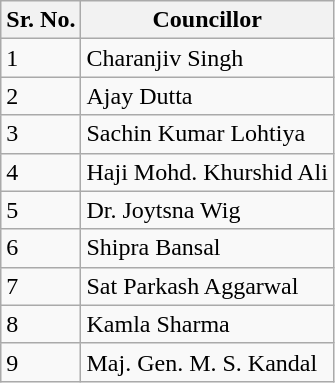<table class="wikitable sortable">
<tr>
<th>Sr. No.</th>
<th>Councillor</th>
</tr>
<tr>
<td>1</td>
<td>Charanjiv Singh</td>
</tr>
<tr>
<td>2</td>
<td>Ajay Dutta</td>
</tr>
<tr>
<td>3</td>
<td>Sachin Kumar Lohtiya</td>
</tr>
<tr>
<td>4</td>
<td>Haji Mohd. Khurshid Ali</td>
</tr>
<tr>
<td>5</td>
<td>Dr. Joytsna Wig</td>
</tr>
<tr>
<td>6</td>
<td>Shipra Bansal</td>
</tr>
<tr>
<td>7</td>
<td>Sat Parkash Aggarwal</td>
</tr>
<tr>
<td>8</td>
<td>Kamla Sharma</td>
</tr>
<tr>
<td>9</td>
<td>Maj. Gen. M. S. Kandal</td>
</tr>
</table>
